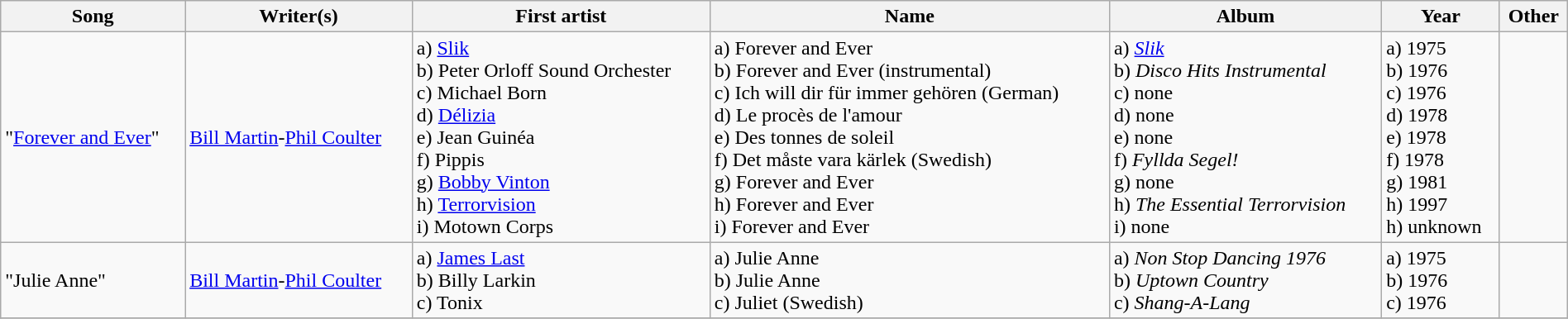<table class="wikitable sortable" style="margin:0.5em auto; clear: both; text-align: left; width:100%">
<tr>
<th>Song</th>
<th>Writer(s)</th>
<th>First artist</th>
<th>Name</th>
<th>Album</th>
<th>Year</th>
<th>Other</th>
</tr>
<tr>
<td>"<a href='#'>Forever and Ever</a>"</td>
<td><a href='#'>Bill Martin</a>-<a href='#'>Phil Coulter</a></td>
<td>a) <a href='#'>Slik</a><br>b) Peter Orloff Sound Orchester<br>c) Michael Born<br>d) <a href='#'>Délizia</a><br>e) Jean Guinéa<br>f) Pippis<br>g) <a href='#'>Bobby Vinton</a><br>h) <a href='#'>Terrorvision</a><br>i) Motown Corps</td>
<td>a) Forever and Ever<br>b) Forever and Ever (instrumental)<br>c) Ich will dir für immer gehören (German)<br> d) Le procès de l'amour<br>e) Des tonnes de soleil<br>f) Det måste vara kärlek (Swedish)<br>g) Forever and Ever<br>h) Forever and Ever<br>i) Forever and Ever</td>
<td>a) <em><a href='#'>Slik</a></em><br>b) <em>Disco Hits Instrumental</em><br>c) none<br>d) none<br> e) none<br> f) <em>Fyllda Segel!</em><br>g) none<br>h) <em>The Essential Terrorvision</em><br>i) none</td>
<td>a) 1975<br>b) 1976<br>c) 1976<br>d) 1978<br>e) 1978<br>f) 1978<br>g) 1981<br>h) 1997<br>h) unknown</td>
<td></td>
</tr>
<tr>
<td>"Julie Anne"</td>
<td><a href='#'>Bill Martin</a>-<a href='#'>Phil Coulter</a></td>
<td>a) <a href='#'>James Last</a><br> b) Billy Larkin<br> c) Tonix</td>
<td>a) Julie Anne<br> b) Julie Anne<br> c) Juliet (Swedish)</td>
<td>a) <em>Non Stop Dancing 1976</em><br> b) <em>Uptown Country</em><br>c) <em>Shang-A-Lang</em></td>
<td>a) 1975<br>b) 1976<br>c) 1976</td>
<td></td>
</tr>
<tr>
</tr>
</table>
